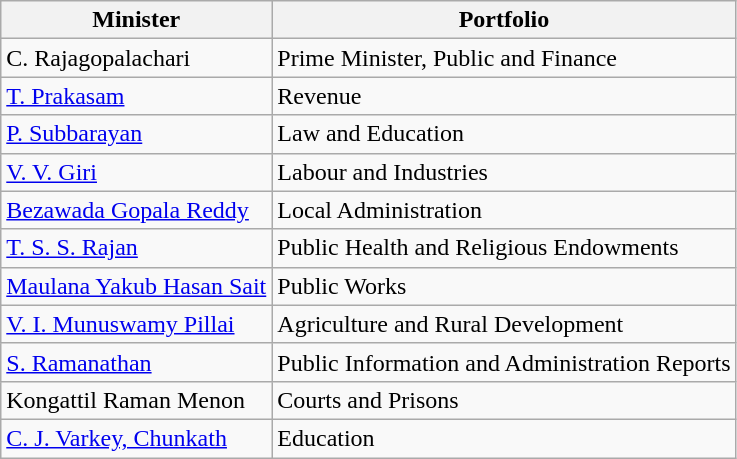<table class="wikitable sortable">
<tr>
<th>Minister</th>
<th>Portfolio</th>
</tr>
<tr>
<td>C. Rajagopalachari</td>
<td>Prime Minister, Public and Finance</td>
</tr>
<tr>
<td><a href='#'>T. Prakasam</a></td>
<td>Revenue</td>
</tr>
<tr>
<td><a href='#'>P. Subbarayan</a></td>
<td>Law and Education</td>
</tr>
<tr>
<td><a href='#'>V. V. Giri</a></td>
<td>Labour and Industries</td>
</tr>
<tr>
<td><a href='#'>Bezawada Gopala Reddy</a></td>
<td>Local Administration</td>
</tr>
<tr>
<td><a href='#'>T. S. S. Rajan</a></td>
<td>Public Health and Religious Endowments</td>
</tr>
<tr>
<td><a href='#'>Maulana Yakub Hasan Sait</a></td>
<td>Public Works</td>
</tr>
<tr>
<td><a href='#'>V. I. Munuswamy Pillai</a></td>
<td>Agriculture and Rural Development</td>
</tr>
<tr>
<td><a href='#'>S. Ramanathan</a></td>
<td>Public Information and Administration Reports</td>
</tr>
<tr>
<td>Kongattil Raman Menon</td>
<td>Courts and Prisons</td>
</tr>
<tr>
<td><a href='#'>C. J. Varkey, Chunkath</a></td>
<td>Education</td>
</tr>
</table>
